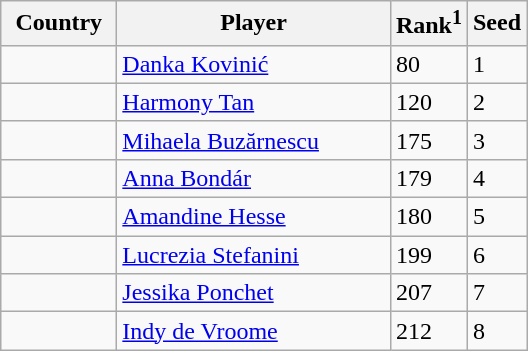<table class="sortable wikitable">
<tr>
<th width="70">Country</th>
<th width="175">Player</th>
<th>Rank<sup>1</sup></th>
<th>Seed</th>
</tr>
<tr>
<td></td>
<td><a href='#'>Danka Kovinić</a></td>
<td>80</td>
<td>1</td>
</tr>
<tr>
<td></td>
<td><a href='#'>Harmony Tan</a></td>
<td>120</td>
<td>2</td>
</tr>
<tr>
<td></td>
<td><a href='#'>Mihaela Buzărnescu</a></td>
<td>175</td>
<td>3</td>
</tr>
<tr>
<td></td>
<td><a href='#'>Anna Bondár</a></td>
<td>179</td>
<td>4</td>
</tr>
<tr>
<td></td>
<td><a href='#'>Amandine Hesse</a></td>
<td>180</td>
<td>5</td>
</tr>
<tr>
<td></td>
<td><a href='#'>Lucrezia Stefanini</a></td>
<td>199</td>
<td>6</td>
</tr>
<tr>
<td></td>
<td><a href='#'>Jessika Ponchet</a></td>
<td>207</td>
<td>7</td>
</tr>
<tr>
<td></td>
<td><a href='#'>Indy de Vroome</a></td>
<td>212</td>
<td>8</td>
</tr>
</table>
